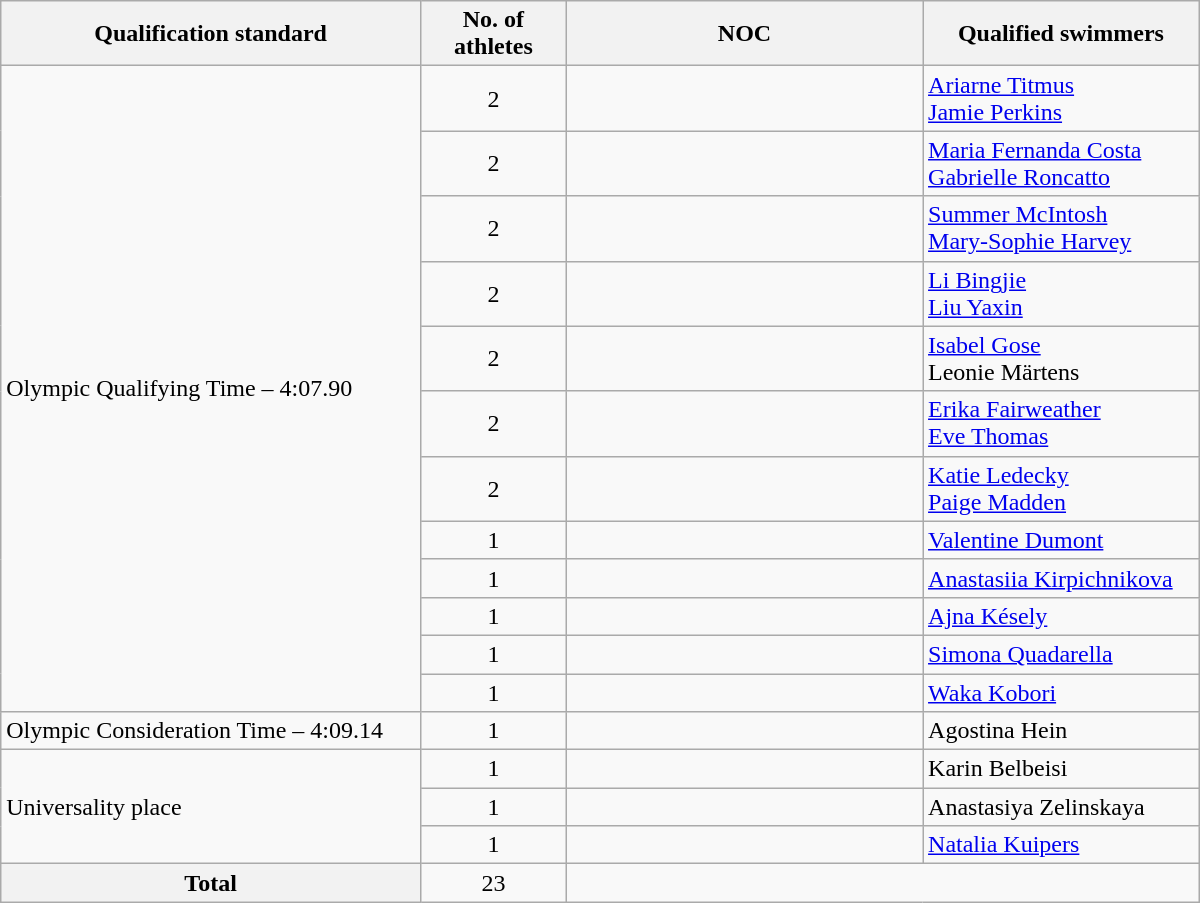<table class=wikitable style="text-align:left" width=800>
<tr>
<th scope="col">Qualification standard</th>
<th scope="col" width =90>No. of athletes</th>
<th scope="col" width =230>NOC</th>
<th scope="col">Qualified swimmers</th>
</tr>
<tr>
<td rowspan=12>Olympic Qualifying Time – 4:07.90</td>
<td align=center>2</td>
<td></td>
<td><a href='#'>Ariarne Titmus</a><br><a href='#'>Jamie Perkins</a></td>
</tr>
<tr>
<td align=center>2</td>
<td></td>
<td><a href='#'>Maria Fernanda Costa</a><br><a href='#'>Gabrielle Roncatto</a></td>
</tr>
<tr>
<td align=center>2</td>
<td></td>
<td><a href='#'>Summer McIntosh</a><br><a href='#'>Mary-Sophie Harvey</a></td>
</tr>
<tr>
<td align=center>2</td>
<td></td>
<td><a href='#'>Li Bingjie</a><br><a href='#'>Liu Yaxin</a></td>
</tr>
<tr>
<td align=center>2</td>
<td></td>
<td><a href='#'>Isabel Gose</a><br>Leonie Märtens</td>
</tr>
<tr>
<td align=center>2</td>
<td></td>
<td><a href='#'>Erika Fairweather</a><br><a href='#'>Eve Thomas</a></td>
</tr>
<tr>
<td align=center>2</td>
<td></td>
<td><a href='#'>Katie Ledecky</a><br><a href='#'>Paige Madden</a></td>
</tr>
<tr>
<td align=center>1</td>
<td></td>
<td><a href='#'>Valentine Dumont</a></td>
</tr>
<tr>
<td align=center>1</td>
<td></td>
<td><a href='#'>Anastasiia Kirpichnikova</a></td>
</tr>
<tr>
<td align=center>1</td>
<td></td>
<td><a href='#'>Ajna Késely</a></td>
</tr>
<tr>
<td align=center>1</td>
<td></td>
<td><a href='#'>Simona Quadarella</a></td>
</tr>
<tr>
<td align=center>1</td>
<td></td>
<td><a href='#'>Waka Kobori</a></td>
</tr>
<tr>
<td>Olympic Consideration Time – 4:09.14</td>
<td align=center>1</td>
<td></td>
<td>Agostina Hein</td>
</tr>
<tr>
<td rowspan=3>Universality place</td>
<td align=center>1</td>
<td></td>
<td>Karin Belbeisi</td>
</tr>
<tr>
<td align=center>1</td>
<td></td>
<td>Anastasiya Zelinskaya</td>
</tr>
<tr>
<td align=center>1</td>
<td></td>
<td><a href='#'>Natalia Kuipers</a></td>
</tr>
<tr>
<th scope="row">Total</th>
<td align=center>23</td>
<td colspan=2></td>
</tr>
</table>
